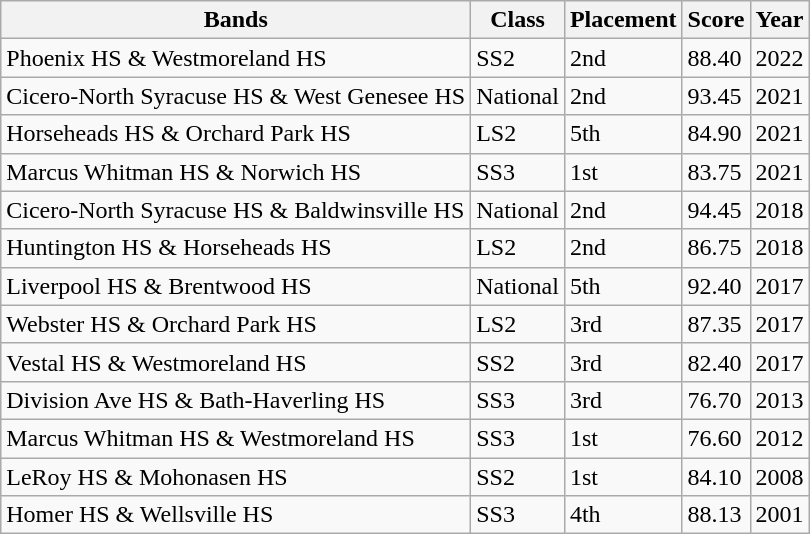<table class="wikitable">
<tr>
<th>Bands</th>
<th>Class</th>
<th>Placement</th>
<th>Score</th>
<th>Year</th>
</tr>
<tr>
<td>Phoenix HS & Westmoreland HS</td>
<td>SS2</td>
<td>2nd</td>
<td>88.40</td>
<td>2022</td>
</tr>
<tr>
<td>Cicero-North Syracuse HS & West Genesee HS</td>
<td>National</td>
<td>2nd</td>
<td>93.45</td>
<td>2021</td>
</tr>
<tr>
<td>Horseheads HS & Orchard Park HS</td>
<td>LS2</td>
<td>5th</td>
<td>84.90</td>
<td>2021</td>
</tr>
<tr>
<td>Marcus Whitman HS & Norwich HS</td>
<td>SS3</td>
<td>1st</td>
<td>83.75</td>
<td>2021</td>
</tr>
<tr>
<td>Cicero-North Syracuse HS & Baldwinsville HS</td>
<td>National</td>
<td>2nd</td>
<td>94.45</td>
<td>2018</td>
</tr>
<tr>
<td>Huntington HS & Horseheads HS</td>
<td>LS2</td>
<td>2nd</td>
<td>86.75</td>
<td>2018</td>
</tr>
<tr>
<td>Liverpool HS & Brentwood HS</td>
<td>National</td>
<td>5th</td>
<td>92.40</td>
<td>2017</td>
</tr>
<tr>
<td>Webster HS & Orchard Park HS</td>
<td>LS2</td>
<td>3rd</td>
<td>87.35</td>
<td>2017</td>
</tr>
<tr>
<td>Vestal HS & Westmoreland HS</td>
<td>SS2</td>
<td>3rd</td>
<td>82.40</td>
<td>2017</td>
</tr>
<tr>
<td>Division Ave HS & Bath-Haverling HS</td>
<td>SS3</td>
<td>3rd</td>
<td>76.70</td>
<td>2013</td>
</tr>
<tr>
<td>Marcus Whitman HS & Westmoreland HS</td>
<td>SS3</td>
<td>1st</td>
<td>76.60</td>
<td>2012</td>
</tr>
<tr>
<td>LeRoy HS & Mohonasen HS</td>
<td>SS2</td>
<td>1st</td>
<td>84.10</td>
<td>2008</td>
</tr>
<tr>
<td>Homer HS & Wellsville HS</td>
<td>SS3</td>
<td>4th</td>
<td>88.13</td>
<td>2001</td>
</tr>
</table>
